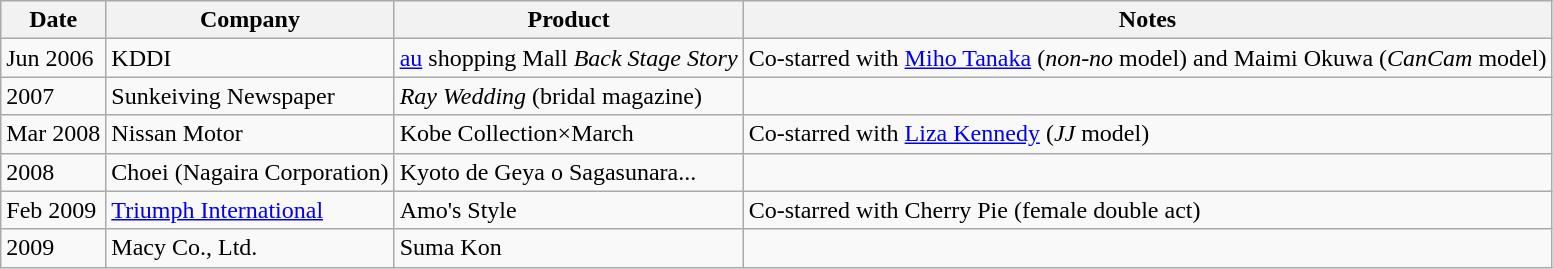<table class="wikitable">
<tr>
<th>Date</th>
<th>Company</th>
<th>Product</th>
<th>Notes</th>
</tr>
<tr>
<td>Jun 2006</td>
<td>KDDI</td>
<td><a href='#'>au</a> shopping Mall <em>Back Stage Story</em></td>
<td>Co-starred with <a href='#'>Miho Tanaka</a> (<em>non-no</em> model) and Maimi Okuwa (<em>CanCam</em> model)</td>
</tr>
<tr>
<td>2007</td>
<td>Sunkeiving Newspaper</td>
<td><em>Ray Wedding</em> (bridal magazine)</td>
<td></td>
</tr>
<tr>
<td>Mar 2008</td>
<td>Nissan Motor</td>
<td>Kobe Collection×March</td>
<td>Co-starred with <a href='#'>Liza Kennedy</a> (<em>JJ</em> model)</td>
</tr>
<tr>
<td>2008</td>
<td>Choei (Nagaira Corporation)</td>
<td>Kyoto de Geya o Sagasunara...</td>
<td></td>
</tr>
<tr>
<td>Feb 2009</td>
<td><a href='#'>Triumph International</a></td>
<td>Amo's Style</td>
<td>Co-starred with Cherry Pie (female double act)</td>
</tr>
<tr>
<td>2009</td>
<td>Macy Co., Ltd.</td>
<td>Suma Kon</td>
<td></td>
</tr>
</table>
